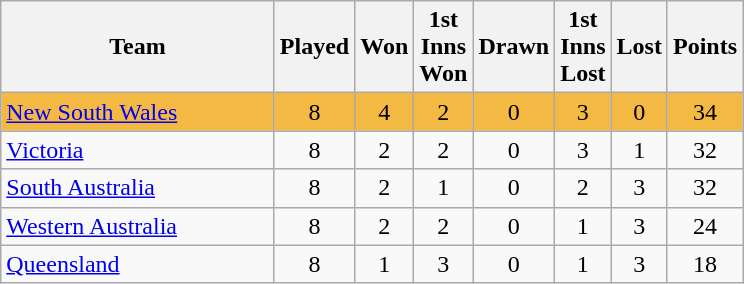<table class="wikitable" style="text-align:center;">
<tr>
<th width=175>Team</th>
<th style="width:30px;" abbr="Played">Played</th>
<th style="width:30px;" abbr="Won">Won</th>
<th style="width:30px;" abbr="1stWon">1st Inns Won</th>
<th style="width:30px;" abbr="Drawn">Drawn</th>
<th style="width:30px;" abbr="1stLost">1st Inns Lost</th>
<th style="width:30px;" abbr="Lost">Lost</th>
<th style="width:30px;" abbr="Points">Points</th>
</tr>
<tr style="background:#f4b942;">
<td style="text-align:left;"><a href='#'>New South Wales</a></td>
<td>8</td>
<td>4</td>
<td>2</td>
<td>0</td>
<td>3</td>
<td>0</td>
<td>34</td>
</tr>
<tr>
<td style="text-align:left;"><a href='#'>Victoria</a></td>
<td>8</td>
<td>2</td>
<td>2</td>
<td>0</td>
<td>3</td>
<td>1</td>
<td>32</td>
</tr>
<tr>
<td style="text-align:left;"><a href='#'>South Australia</a></td>
<td>8</td>
<td>2</td>
<td>1</td>
<td>0</td>
<td>2</td>
<td>3</td>
<td>32</td>
</tr>
<tr>
<td style="text-align:left;"><a href='#'>Western Australia</a></td>
<td>8</td>
<td>2</td>
<td>2</td>
<td>0</td>
<td>1</td>
<td>3</td>
<td>24</td>
</tr>
<tr>
<td style="text-align:left;"><a href='#'>Queensland</a></td>
<td>8</td>
<td>1</td>
<td>3</td>
<td>0</td>
<td>1</td>
<td>3</td>
<td>18</td>
</tr>
</table>
